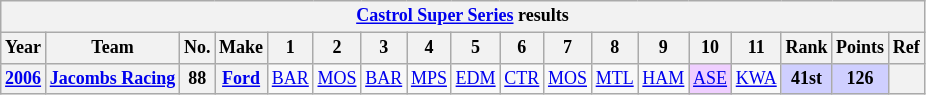<table class="wikitable" style="text-align:center; font-size:75%">
<tr>
<th colspan=18><a href='#'>Castrol Super Series</a> results</th>
</tr>
<tr>
<th>Year</th>
<th>Team</th>
<th>No.</th>
<th>Make</th>
<th>1</th>
<th>2</th>
<th>3</th>
<th>4</th>
<th>5</th>
<th>6</th>
<th>7</th>
<th>8</th>
<th>9</th>
<th>10</th>
<th>11</th>
<th>Rank</th>
<th>Points</th>
<th>Ref</th>
</tr>
<tr>
<th><a href='#'>2006</a></th>
<th nowrap><a href='#'>Jacombs Racing</a></th>
<th>88</th>
<th><a href='#'>Ford</a></th>
<td><a href='#'>BAR</a></td>
<td><a href='#'>MOS</a></td>
<td><a href='#'>BAR</a></td>
<td><a href='#'>MPS</a></td>
<td><a href='#'>EDM</a></td>
<td><a href='#'>CTR</a></td>
<td><a href='#'>MOS</a></td>
<td><a href='#'>MTL</a></td>
<td><a href='#'>HAM</a></td>
<td style="background:#EFCFFF;"><a href='#'>ASE</a><br></td>
<td><a href='#'>KWA</a></td>
<th style="background:#CFCFFF;">41st</th>
<th style="background:#CFCFFF;">126</th>
<th></th>
</tr>
</table>
